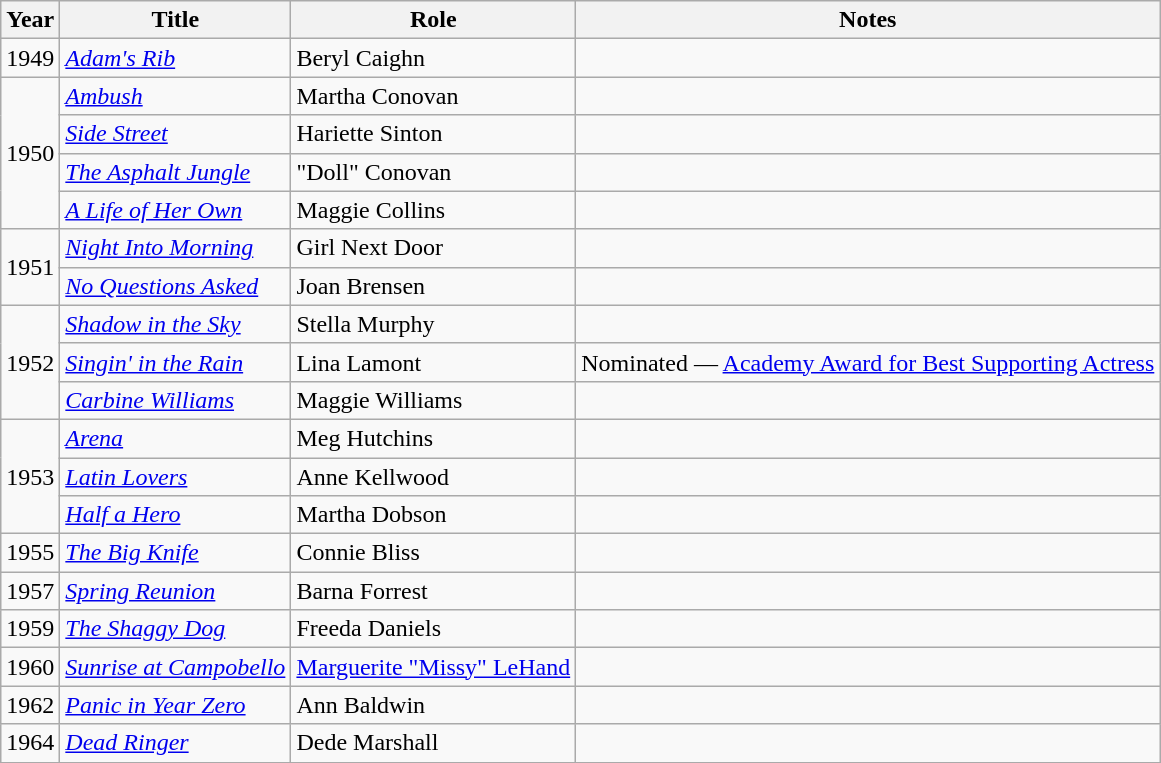<table class="wikitable">
<tr>
<th>Year</th>
<th>Title</th>
<th>Role</th>
<th>Notes</th>
</tr>
<tr>
<td>1949</td>
<td><em><a href='#'>Adam's Rib</a></em></td>
<td>Beryl Caighn</td>
<td></td>
</tr>
<tr>
<td rowspan="4">1950</td>
<td><em><a href='#'>Ambush</a></em></td>
<td>Martha Conovan</td>
<td></td>
</tr>
<tr>
<td><em><a href='#'>Side Street</a></em></td>
<td>Hariette Sinton</td>
<td></td>
</tr>
<tr>
<td><em><a href='#'>The Asphalt Jungle</a></em></td>
<td>"Doll" Conovan</td>
<td></td>
</tr>
<tr>
<td><em><a href='#'>A Life of Her Own</a></em></td>
<td>Maggie Collins</td>
<td></td>
</tr>
<tr>
<td rowspan="2">1951</td>
<td><em><a href='#'>Night Into Morning</a></em></td>
<td>Girl Next Door</td>
<td></td>
</tr>
<tr>
<td><em><a href='#'>No Questions Asked</a></em></td>
<td>Joan Brensen</td>
<td></td>
</tr>
<tr>
<td rowspan="3">1952</td>
<td><em><a href='#'>Shadow in the Sky</a></em></td>
<td>Stella Murphy</td>
<td></td>
</tr>
<tr>
<td><em><a href='#'>Singin' in the Rain</a></em></td>
<td>Lina Lamont</td>
<td>Nominated — <a href='#'>Academy Award for Best Supporting Actress</a></td>
</tr>
<tr>
<td><em><a href='#'>Carbine Williams</a></em></td>
<td>Maggie Williams</td>
<td></td>
</tr>
<tr>
<td rowspan="3">1953</td>
<td><em><a href='#'>Arena</a></em></td>
<td>Meg Hutchins</td>
<td></td>
</tr>
<tr>
<td><em><a href='#'>Latin Lovers</a></em></td>
<td>Anne Kellwood</td>
<td></td>
</tr>
<tr>
<td><em><a href='#'>Half a Hero</a></em></td>
<td>Martha Dobson</td>
<td></td>
</tr>
<tr>
<td>1955</td>
<td><em><a href='#'>The Big Knife</a></em></td>
<td>Connie Bliss</td>
<td></td>
</tr>
<tr>
<td>1957</td>
<td><em><a href='#'>Spring Reunion</a></em></td>
<td>Barna Forrest</td>
<td></td>
</tr>
<tr>
<td>1959</td>
<td><em><a href='#'>The Shaggy Dog</a></em></td>
<td>Freeda Daniels</td>
<td></td>
</tr>
<tr>
<td>1960</td>
<td><em><a href='#'>Sunrise at Campobello</a></em></td>
<td><a href='#'>Marguerite "Missy" LeHand</a></td>
<td></td>
</tr>
<tr>
<td>1962</td>
<td><em><a href='#'>Panic in Year Zero</a></em></td>
<td>Ann Baldwin</td>
<td></td>
</tr>
<tr>
<td>1964</td>
<td><em><a href='#'>Dead Ringer</a></em></td>
<td>Dede Marshall</td>
<td></td>
</tr>
<tr>
</tr>
</table>
